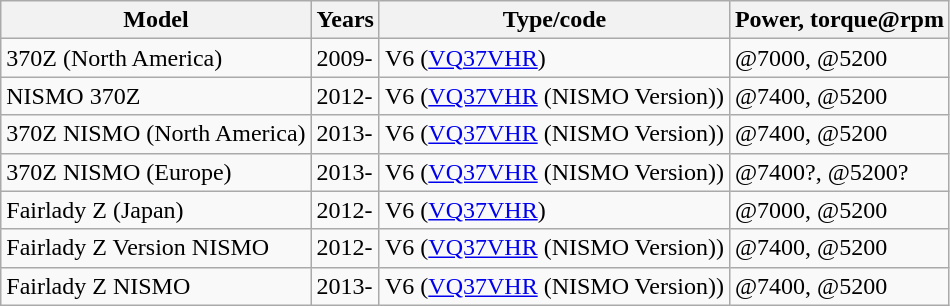<table class="wikitable">
<tr>
<th>Model</th>
<th>Years</th>
<th>Type/code</th>
<th>Power, torque@rpm</th>
</tr>
<tr>
<td>370Z (North America)</td>
<td>2009-</td>
<td> V6 (<a href='#'>VQ37VHR</a>)</td>
<td>@7000, @5200</td>
</tr>
<tr>
<td>NISMO 370Z</td>
<td>2012-</td>
<td> V6 (<a href='#'>VQ37VHR</a> (NISMO Version))</td>
<td>@7400, @5200</td>
</tr>
<tr>
<td>370Z NISMO (North America)</td>
<td>2013-</td>
<td> V6 (<a href='#'>VQ37VHR</a> (NISMO Version))</td>
<td>@7400, @5200</td>
</tr>
<tr>
<td>370Z NISMO (Europe)</td>
<td>2013-</td>
<td> V6 (<a href='#'>VQ37VHR</a> (NISMO Version))</td>
<td>@7400?, @5200?</td>
</tr>
<tr>
<td>Fairlady Z (Japan)</td>
<td>2012-</td>
<td> V6 (<a href='#'>VQ37VHR</a>)</td>
<td>@7000, @5200</td>
</tr>
<tr>
<td>Fairlady Z Version NISMO</td>
<td>2012-</td>
<td> V6 (<a href='#'>VQ37VHR</a> (NISMO Version))</td>
<td>@7400, @5200</td>
</tr>
<tr>
<td>Fairlady Z NISMO</td>
<td>2013-</td>
<td> V6 (<a href='#'>VQ37VHR</a> (NISMO Version))</td>
<td>@7400, @5200</td>
</tr>
</table>
